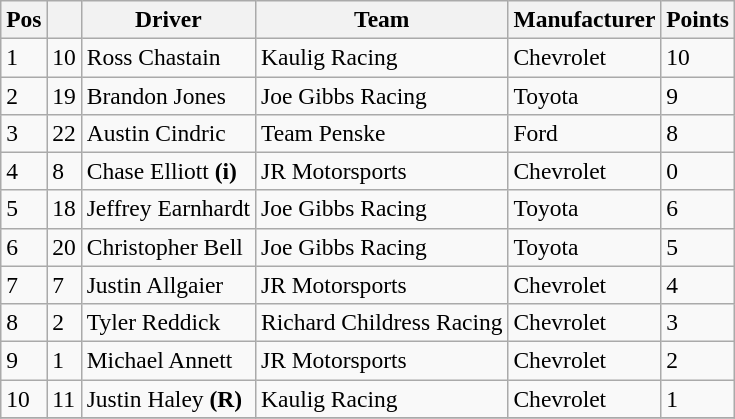<table class="wikitable sortable" style="font-size:98%">
<tr>
<th>Pos</th>
<th></th>
<th>Driver</th>
<th>Team</th>
<th>Manufacturer</th>
<th>Points</th>
</tr>
<tr>
<td>1</td>
<td>10</td>
<td>Ross Chastain</td>
<td>Kaulig Racing</td>
<td>Chevrolet</td>
<td>10</td>
</tr>
<tr>
<td>2</td>
<td>19</td>
<td>Brandon Jones</td>
<td>Joe Gibbs Racing</td>
<td>Toyota</td>
<td>9</td>
</tr>
<tr>
<td>3</td>
<td>22</td>
<td>Austin Cindric</td>
<td>Team Penske</td>
<td>Ford</td>
<td>8</td>
</tr>
<tr>
<td>4</td>
<td>8</td>
<td>Chase Elliott <strong>(i)</strong></td>
<td>JR Motorsports</td>
<td>Chevrolet</td>
<td>0</td>
</tr>
<tr>
<td>5</td>
<td>18</td>
<td>Jeffrey Earnhardt</td>
<td>Joe Gibbs Racing</td>
<td>Toyota</td>
<td>6</td>
</tr>
<tr>
<td>6</td>
<td>20</td>
<td>Christopher Bell</td>
<td>Joe Gibbs Racing</td>
<td>Toyota</td>
<td>5</td>
</tr>
<tr>
<td>7</td>
<td>7</td>
<td>Justin Allgaier</td>
<td>JR Motorsports</td>
<td>Chevrolet</td>
<td>4</td>
</tr>
<tr>
<td>8</td>
<td>2</td>
<td>Tyler Reddick</td>
<td>Richard Childress Racing</td>
<td>Chevrolet</td>
<td>3</td>
</tr>
<tr>
<td>9</td>
<td>1</td>
<td>Michael Annett</td>
<td>JR Motorsports</td>
<td>Chevrolet</td>
<td>2</td>
</tr>
<tr>
<td>10</td>
<td>11</td>
<td>Justin Haley <strong>(R)</strong></td>
<td>Kaulig Racing</td>
<td>Chevrolet</td>
<td>1</td>
</tr>
<tr>
</tr>
</table>
